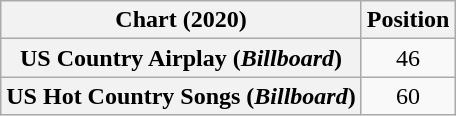<table class="wikitable sortable plainrowheaders" style="text-align:center">
<tr>
<th scope="col">Chart (2020)</th>
<th scope="col">Position</th>
</tr>
<tr>
<th scope="row">US Country Airplay (<em>Billboard</em>)</th>
<td>46</td>
</tr>
<tr>
<th scope="row">US Hot Country Songs (<em>Billboard</em>)</th>
<td>60</td>
</tr>
</table>
